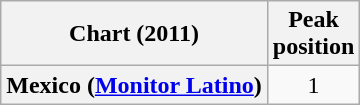<table class="wikitable sortable plainrowheaders" style="text-align:center">
<tr>
<th scope="col">Chart (2011)</th>
<th scope="col">Peak<br>position</th>
</tr>
<tr>
<th scope="row">Mexico (<a href='#'>Monitor Latino</a>)</th>
<td style="text-align:center;">1</td>
</tr>
</table>
